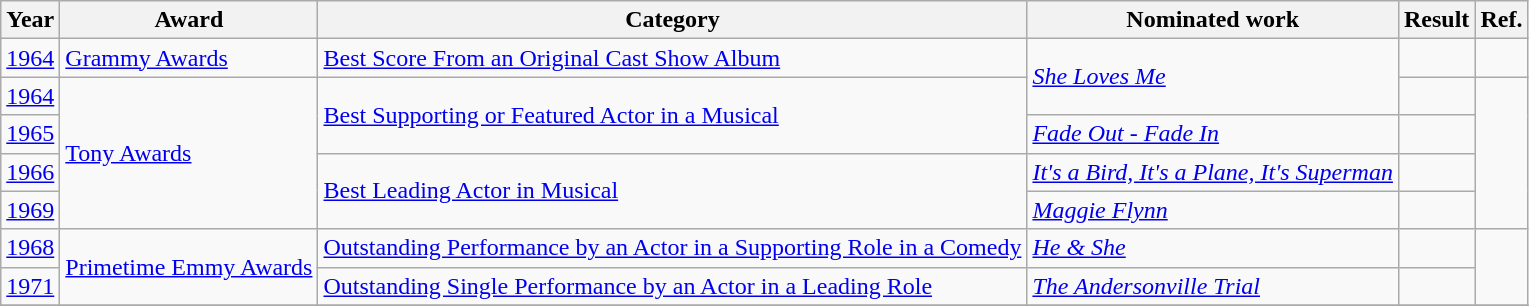<table class="wikitable">
<tr>
<th>Year</th>
<th>Award</th>
<th>Category</th>
<th>Nominated work</th>
<th>Result</th>
<th>Ref.</th>
</tr>
<tr>
<td><a href='#'>1964</a></td>
<td><a href='#'>Grammy Awards</a></td>
<td><a href='#'>Best Score From an Original Cast Show Album</a></td>
<td rowspan=2><em><a href='#'>She Loves Me</a></em></td>
<td></td>
<td></td>
</tr>
<tr>
<td><a href='#'>1964</a></td>
<td rowspan=4><a href='#'>Tony Awards</a></td>
<td rowspan=2><a href='#'>Best Supporting or Featured Actor in a Musical</a></td>
<td></td>
<td rowspan=4></td>
</tr>
<tr>
<td><a href='#'>1965</a></td>
<td><em><a href='#'>Fade Out - Fade In</a></em></td>
<td></td>
</tr>
<tr>
<td><a href='#'>1966</a></td>
<td rowspan=2><a href='#'>Best Leading Actor in Musical</a></td>
<td><em><a href='#'>It's a Bird, It's a Plane, It's Superman</a></em></td>
<td></td>
</tr>
<tr>
<td><a href='#'>1969</a></td>
<td><em><a href='#'>Maggie Flynn</a></em></td>
<td></td>
</tr>
<tr>
<td><a href='#'>1968</a></td>
<td rowspan=2><a href='#'>Primetime Emmy Awards</a></td>
<td><a href='#'>Outstanding Performance by an Actor in a Supporting Role in a Comedy</a></td>
<td><em><a href='#'>He & She</a></em></td>
<td></td>
<td rowspan=2></td>
</tr>
<tr>
<td><a href='#'>1971</a></td>
<td><a href='#'>Outstanding Single Performance by an Actor in a Leading Role</a></td>
<td><em><a href='#'>The Andersonville Trial</a></em></td>
<td></td>
</tr>
<tr>
</tr>
</table>
